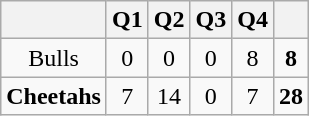<table class="wikitable" style="text-align: center;">
<tr>
<th></th>
<th>Q1</th>
<th>Q2</th>
<th>Q3</th>
<th>Q4</th>
<th></th>
</tr>
<tr>
<td>Bulls</td>
<td>0</td>
<td>0</td>
<td>0</td>
<td>8</td>
<td><strong>8</strong></td>
</tr>
<tr>
<td><strong>Cheetahs</strong></td>
<td>7</td>
<td>14</td>
<td>0</td>
<td>7</td>
<td><strong>28</strong></td>
</tr>
</table>
